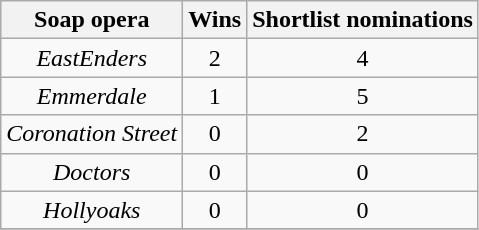<table class="wikitable" style="text-align: center;">
<tr>
<th scope="col">Soap opera</th>
<th scope="col">Wins</th>
<th scope="col">Shortlist nominations</th>
</tr>
<tr>
<td><em>EastEnders</em></td>
<td>2</td>
<td>4</td>
</tr>
<tr>
<td><em>Emmerdale</em></td>
<td>1</td>
<td>5</td>
</tr>
<tr>
<td><em>Coronation Street</em></td>
<td>0</td>
<td>2</td>
</tr>
<tr>
<td><em>Doctors</em></td>
<td>0</td>
<td>0</td>
</tr>
<tr>
<td><em>Hollyoaks</em></td>
<td>0</td>
<td>0</td>
</tr>
<tr>
</tr>
</table>
